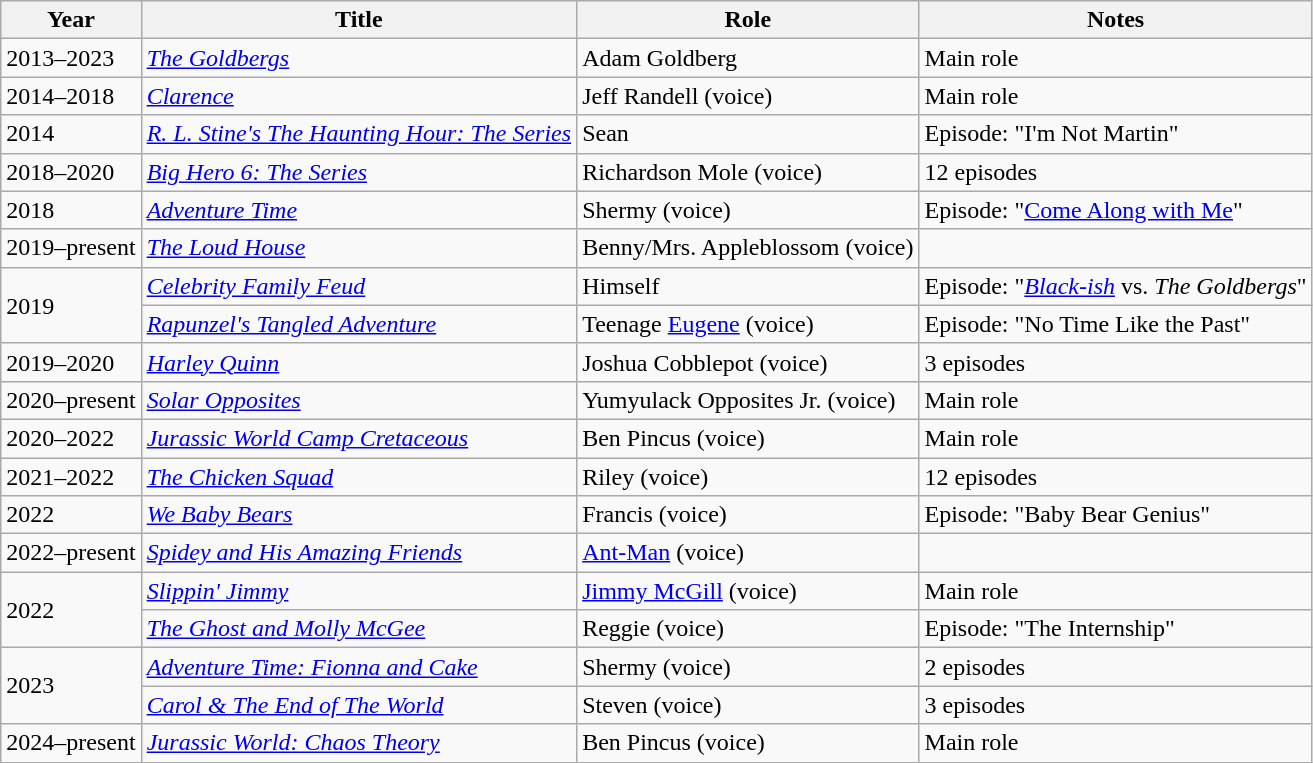<table class="wikitable sortable">
<tr>
<th>Year</th>
<th>Title</th>
<th>Role</th>
<th>Notes</th>
</tr>
<tr>
<td>2013–2023</td>
<td><em><a href='#'>The Goldbergs</a></em></td>
<td>Adam Goldberg</td>
<td>Main role</td>
</tr>
<tr>
<td>2014–2018</td>
<td><em><a href='#'>Clarence</a></em></td>
<td>Jeff Randell (voice)</td>
<td>Main role</td>
</tr>
<tr>
<td>2014</td>
<td><em><a href='#'>R. L. Stine's The Haunting Hour: The Series</a></em></td>
<td>Sean</td>
<td>Episode: "I'm Not Martin"</td>
</tr>
<tr>
<td>2018–2020</td>
<td><em><a href='#'>Big Hero 6: The Series</a></em></td>
<td>Richardson Mole (voice)</td>
<td>12 episodes</td>
</tr>
<tr>
<td>2018</td>
<td><em><a href='#'>Adventure Time</a></em></td>
<td>Shermy (voice)</td>
<td>Episode: "<a href='#'>Come Along with Me</a>"</td>
</tr>
<tr>
<td>2019–present</td>
<td><em><a href='#'>The Loud House</a></em></td>
<td>Benny/Mrs. Appleblossom (voice)</td>
<td></td>
</tr>
<tr>
<td rowspan="2">2019</td>
<td><em><a href='#'>Celebrity Family Feud</a></em></td>
<td>Himself</td>
<td>Episode: "<em><a href='#'>Black-ish</a></em> vs. <em>The Goldbergs</em>"</td>
</tr>
<tr>
<td><em><a href='#'>Rapunzel's Tangled Adventure</a></em></td>
<td>Teenage <a href='#'>Eugene</a> (voice)</td>
<td>Episode: "No Time Like the Past"</td>
</tr>
<tr>
<td>2019–2020</td>
<td><em><a href='#'>Harley Quinn</a></em></td>
<td>Joshua Cobblepot (voice)</td>
<td>3 episodes</td>
</tr>
<tr>
<td>2020–present</td>
<td><em><a href='#'>Solar Opposites</a></em></td>
<td>Yumyulack Opposites Jr. (voice)</td>
<td>Main role</td>
</tr>
<tr>
<td>2020–2022</td>
<td><em><a href='#'>Jurassic World Camp Cretaceous</a></em></td>
<td>Ben Pincus (voice)</td>
<td>Main role</td>
</tr>
<tr>
<td>2021–2022</td>
<td><em><a href='#'>The Chicken Squad</a></em></td>
<td>Riley (voice)</td>
<td>12 episodes</td>
</tr>
<tr>
<td>2022</td>
<td><em><a href='#'>We Baby Bears</a></em></td>
<td>Francis (voice)</td>
<td>Episode: "Baby Bear Genius"</td>
</tr>
<tr>
<td>2022–present</td>
<td><em><a href='#'>Spidey and His Amazing Friends</a></em></td>
<td><a href='#'>Ant-Man</a> (voice)</td>
<td></td>
</tr>
<tr>
<td rowspan="2">2022</td>
<td><em><a href='#'>Slippin' Jimmy</a></em></td>
<td><a href='#'>Jimmy McGill</a> (voice)</td>
<td>Main role</td>
</tr>
<tr>
<td><em><a href='#'>The Ghost and Molly McGee</a></em></td>
<td>Reggie (voice)</td>
<td>Episode: "The Internship"</td>
</tr>
<tr>
<td rowspan="2">2023</td>
<td><em><a href='#'>Adventure Time: Fionna and Cake</a></em></td>
<td>Shermy (voice)</td>
<td>2 episodes</td>
</tr>
<tr>
<td><em><a href='#'>Carol & The End of The World</a></em></td>
<td>Steven (voice)</td>
<td>3 episodes</td>
</tr>
<tr>
<td>2024–present</td>
<td><em><a href='#'>Jurassic World: Chaos Theory</a></em></td>
<td>Ben Pincus (voice)</td>
<td>Main role</td>
</tr>
</table>
